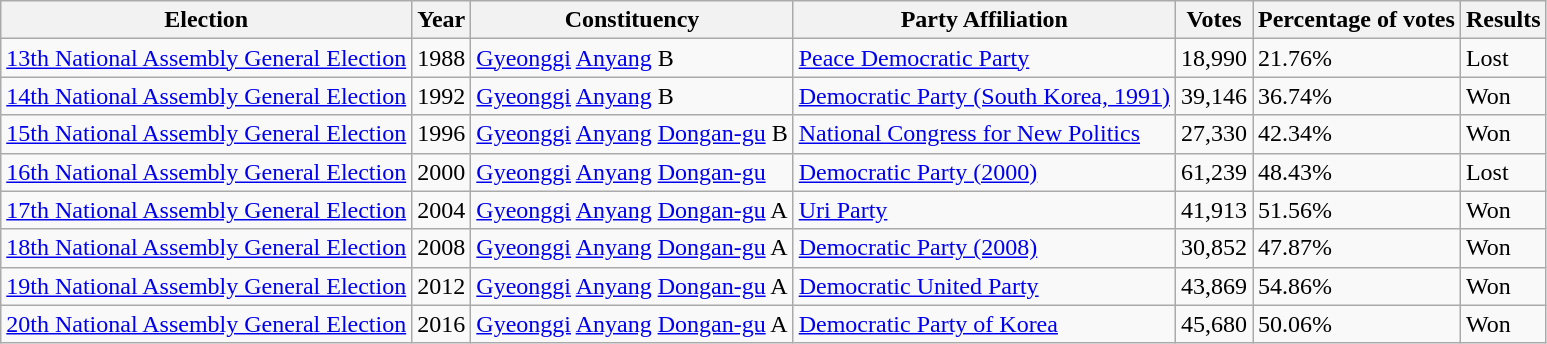<table class="wikitable">
<tr>
<th>Election</th>
<th>Year</th>
<th>Constituency</th>
<th>Party Affiliation</th>
<th>Votes</th>
<th>Percentage of votes</th>
<th>Results</th>
</tr>
<tr>
<td><a href='#'>13th National Assembly General Election</a></td>
<td>1988</td>
<td><a href='#'>Gyeonggi</a> <a href='#'>Anyang</a> B</td>
<td><a href='#'>Peace Democratic Party</a></td>
<td>18,990</td>
<td>21.76%</td>
<td>Lost</td>
</tr>
<tr>
<td><a href='#'>14th National Assembly General Election</a></td>
<td>1992</td>
<td><a href='#'>Gyeonggi</a> <a href='#'>Anyang</a> B</td>
<td><a href='#'>Democratic Party (South Korea, 1991)</a></td>
<td>39,146</td>
<td>36.74%</td>
<td>Won</td>
</tr>
<tr>
<td><a href='#'>15th National Assembly General Election</a></td>
<td>1996</td>
<td><a href='#'>Gyeonggi</a> <a href='#'>Anyang</a> <a href='#'>Dongan-gu</a> B</td>
<td><a href='#'>National Congress for New Politics</a></td>
<td>27,330</td>
<td>42.34%</td>
<td>Won</td>
</tr>
<tr>
<td><a href='#'>16th National Assembly General Election</a></td>
<td>2000</td>
<td><a href='#'>Gyeonggi</a> <a href='#'>Anyang</a> <a href='#'>Dongan-gu</a></td>
<td><a href='#'>Democratic Party (2000)</a></td>
<td>61,239</td>
<td>48.43%</td>
<td>Lost</td>
</tr>
<tr>
<td><a href='#'>17th National Assembly General Election</a></td>
<td>2004</td>
<td><a href='#'>Gyeonggi</a> <a href='#'>Anyang</a> <a href='#'>Dongan-gu</a> A</td>
<td><a href='#'>Uri Party</a></td>
<td>41,913</td>
<td>51.56%</td>
<td>Won</td>
</tr>
<tr>
<td><a href='#'>18th National Assembly General Election</a></td>
<td>2008</td>
<td><a href='#'>Gyeonggi</a> <a href='#'>Anyang</a> <a href='#'>Dongan-gu</a> A</td>
<td><a href='#'>Democratic Party (2008)</a></td>
<td>30,852</td>
<td>47.87%</td>
<td>Won</td>
</tr>
<tr>
<td><a href='#'>19th National Assembly General Election</a></td>
<td>2012</td>
<td><a href='#'>Gyeonggi</a> <a href='#'>Anyang</a> <a href='#'>Dongan-gu</a> A</td>
<td><a href='#'>Democratic United Party</a></td>
<td>43,869</td>
<td>54.86%</td>
<td>Won</td>
</tr>
<tr>
<td><a href='#'>20th National Assembly General Election</a></td>
<td>2016</td>
<td><a href='#'>Gyeonggi</a> <a href='#'>Anyang</a> <a href='#'>Dongan-gu</a> A</td>
<td><a href='#'>Democratic Party of Korea</a></td>
<td>45,680</td>
<td>50.06%</td>
<td>Won</td>
</tr>
</table>
